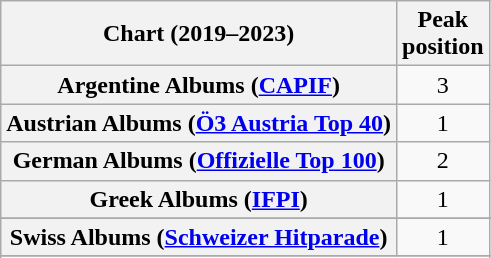<table class="wikitable sortable plainrowheaders" style="text-align:center">
<tr>
<th scope="col">Chart (2019–2023)</th>
<th scope="col">Peak<br>position</th>
</tr>
<tr>
<th scope="row">Argentine Albums (<a href='#'>CAPIF</a>)</th>
<td>3</td>
</tr>
<tr>
<th scope="row">Austrian Albums (<a href='#'>Ö3 Austria Top 40</a>)</th>
<td>1</td>
</tr>
<tr>
<th scope="row">German Albums (<a href='#'>Offizielle Top 100</a>)</th>
<td>2</td>
</tr>
<tr>
<th scope="row">Greek Albums (<a href='#'>IFPI</a>)</th>
<td>1</td>
</tr>
<tr>
</tr>
<tr>
<th scope="row">Swiss Albums (<a href='#'>Schweizer Hitparade</a>)</th>
<td>1</td>
</tr>
<tr>
</tr>
<tr>
</tr>
</table>
